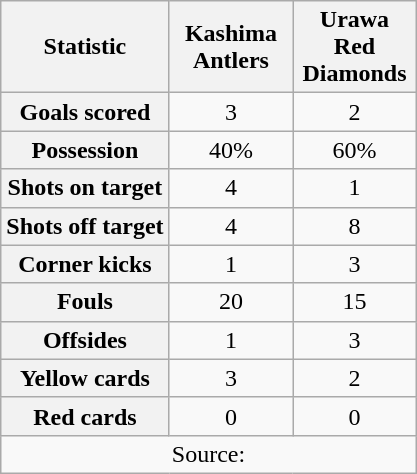<table class="wikitable plainrowheaders" style="text-align:center">
<tr>
<th scope="col">Statistic</th>
<th scope="col" style="width:75px">Kashima Antlers</th>
<th scope="col" style="width:75px">Urawa Red Diamonds</th>
</tr>
<tr>
<th scope=row>Goals scored</th>
<td>3</td>
<td>2</td>
</tr>
<tr>
<th scope=row>Possession</th>
<td>40%</td>
<td>60%</td>
</tr>
<tr>
<th scope=row>Shots on target</th>
<td>4</td>
<td>1</td>
</tr>
<tr>
<th scope=row>Shots off target</th>
<td>4</td>
<td>8</td>
</tr>
<tr>
<th scope=row>Corner kicks</th>
<td>1</td>
<td>3</td>
</tr>
<tr>
<th scope=row>Fouls</th>
<td>20</td>
<td>15</td>
</tr>
<tr>
<th scope=row>Offsides</th>
<td>1</td>
<td>3</td>
</tr>
<tr>
<th scope=row>Yellow cards</th>
<td>3</td>
<td>2</td>
</tr>
<tr>
<th scope=row>Red cards</th>
<td>0</td>
<td>0</td>
</tr>
<tr>
<td colspan="3">Source:</td>
</tr>
</table>
